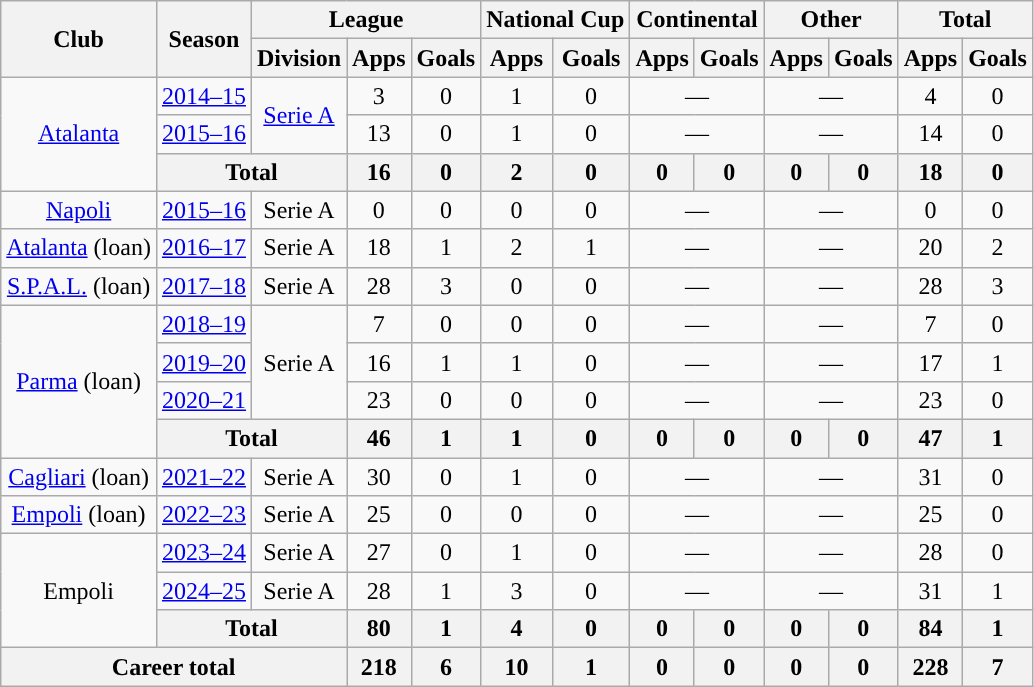<table class="wikitable" style="text-align: center">
<tr>
<th rowspan="2">Club</th>
<th rowspan="2">Season</th>
<th colspan="3">League</th>
<th colspan="2">National Cup</th>
<th colspan="2">Continental</th>
<th colspan="2">Other</th>
<th colspan="2">Total</th>
</tr>
<tr>
<th>Division</th>
<th>Apps</th>
<th>Goals</th>
<th>Apps</th>
<th>Goals</th>
<th>Apps</th>
<th>Goals</th>
<th>Apps</th>
<th>Goals</th>
<th>Apps</th>
<th>Goals</th>
</tr>
<tr>
<td rowspan="3"><a href='#'>Atalanta</a></td>
<td><a href='#'>2014–15</a></td>
<td rowspan="2"><a href='#'>Serie A</a></td>
<td>3</td>
<td>0</td>
<td>1</td>
<td>0</td>
<td colspan="2“">—</td>
<td colspan="2“">—</td>
<td>4</td>
<td>0</td>
</tr>
<tr>
<td><a href='#'>2015–16</a></td>
<td>13</td>
<td>0</td>
<td>1</td>
<td>0</td>
<td colspan="2“">—</td>
<td colspan="2“">—</td>
<td>14</td>
<td>0</td>
</tr>
<tr>
<th colspan="2">Total</th>
<th>16</th>
<th>0</th>
<th>2</th>
<th>0</th>
<th>0</th>
<th>0</th>
<th>0</th>
<th>0</th>
<th>18</th>
<th>0</th>
</tr>
<tr>
<td><a href='#'>Napoli</a></td>
<td><a href='#'>2015–16</a></td>
<td>Serie A</td>
<td>0</td>
<td>0</td>
<td>0</td>
<td>0</td>
<td colspan="2“">—</td>
<td colspan="2“">—</td>
<td>0</td>
<td>0</td>
</tr>
<tr>
<td><a href='#'>Atalanta</a> (loan)</td>
<td><a href='#'>2016–17</a></td>
<td>Serie A</td>
<td>18</td>
<td>1</td>
<td>2</td>
<td>1</td>
<td colspan="2“">—</td>
<td colspan="2“">—</td>
<td>20</td>
<td>2</td>
</tr>
<tr>
<td><a href='#'>S.P.A.L.</a> (loan)</td>
<td><a href='#'>2017–18</a></td>
<td>Serie A</td>
<td>28</td>
<td>3</td>
<td>0</td>
<td>0</td>
<td colspan="2“">—</td>
<td colspan="2“">—</td>
<td>28</td>
<td>3</td>
</tr>
<tr>
<td rowspan="4"><a href='#'>Parma</a> (loan)</td>
<td><a href='#'>2018–19</a></td>
<td rowspan="3">Serie A</td>
<td>7</td>
<td>0</td>
<td>0</td>
<td>0</td>
<td colspan="2“">—</td>
<td colspan="2“">—</td>
<td>7</td>
<td>0</td>
</tr>
<tr>
<td><a href='#'>2019–20</a></td>
<td>16</td>
<td>1</td>
<td>1</td>
<td>0</td>
<td colspan="2“">—</td>
<td colspan="2“">—</td>
<td>17</td>
<td>1</td>
</tr>
<tr>
<td><a href='#'>2020–21</a></td>
<td>23</td>
<td>0</td>
<td>0</td>
<td>0</td>
<td colspan="2“">—</td>
<td colspan="2“">—</td>
<td>23</td>
<td>0</td>
</tr>
<tr>
<th colspan="2">Total</th>
<th>46</th>
<th>1</th>
<th>1</th>
<th>0</th>
<th>0</th>
<th>0</th>
<th>0</th>
<th>0</th>
<th>47</th>
<th>1</th>
</tr>
<tr>
<td><a href='#'>Cagliari</a> (loan)</td>
<td><a href='#'>2021–22</a></td>
<td>Serie A</td>
<td>30</td>
<td>0</td>
<td>1</td>
<td>0</td>
<td colspan="2“">—</td>
<td colspan="2">—</td>
<td>31</td>
<td>0</td>
</tr>
<tr>
<td><a href='#'>Empoli</a> (loan)</td>
<td><a href='#'>2022–23</a></td>
<td>Serie A</td>
<td>25</td>
<td>0</td>
<td>0</td>
<td>0</td>
<td colspan="2“">—</td>
<td colspan="2">—</td>
<td>25</td>
<td>0</td>
</tr>
<tr>
<td rowspan="3">Empoli</td>
<td><a href='#'>2023–24</a></td>
<td>Serie A</td>
<td>27</td>
<td>0</td>
<td>1</td>
<td>0</td>
<td colspan="2“">—</td>
<td colspan="2">—</td>
<td>28</td>
<td>0</td>
</tr>
<tr>
<td><a href='#'>2024–25</a></td>
<td>Serie A</td>
<td>28</td>
<td>1</td>
<td>3</td>
<td>0</td>
<td colspan="2“">—</td>
<td colspan="2">—</td>
<td>31</td>
<td>1</td>
</tr>
<tr>
<th colspan="2">Total</th>
<th>80</th>
<th>1</th>
<th>4</th>
<th>0</th>
<th>0</th>
<th>0</th>
<th>0</th>
<th>0</th>
<th>84</th>
<th>1</th>
</tr>
<tr>
<th colspan="3">Career total</th>
<th>218</th>
<th>6</th>
<th>10</th>
<th>1</th>
<th>0</th>
<th>0</th>
<th>0</th>
<th>0</th>
<th>228</th>
<th>7</th>
</tr>
</table>
